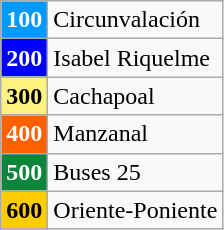<table class="wikitable">
<tr>
<td bgcolor="#0099ff" style="color:white;"><strong>100</strong></td>
<td>Circunvalación</td>
</tr>
<tr>
<td bgcolor="#0000ff" style="color:white;"><strong>200</strong></td>
<td>Isabel Riquelme</td>
</tr>
<tr>
<td bgcolor="#fef380" style="color:black;"><strong>300</strong></td>
<td>Cachapoal</td>
</tr>
<tr>
<td bgcolor="#ff6600;" style="color:white;"><strong>400</strong></td>
<td>Manzanal</td>
</tr>
<tr>
<td bgcolor="#0d853a" style="color:white;"><strong>500</strong></td>
<td>Buses 25</td>
</tr>
<tr>
<td bgcolor="#ffcc00" style="color:black;"><strong>600</strong></td>
<td>Oriente-Poniente</td>
</tr>
</table>
